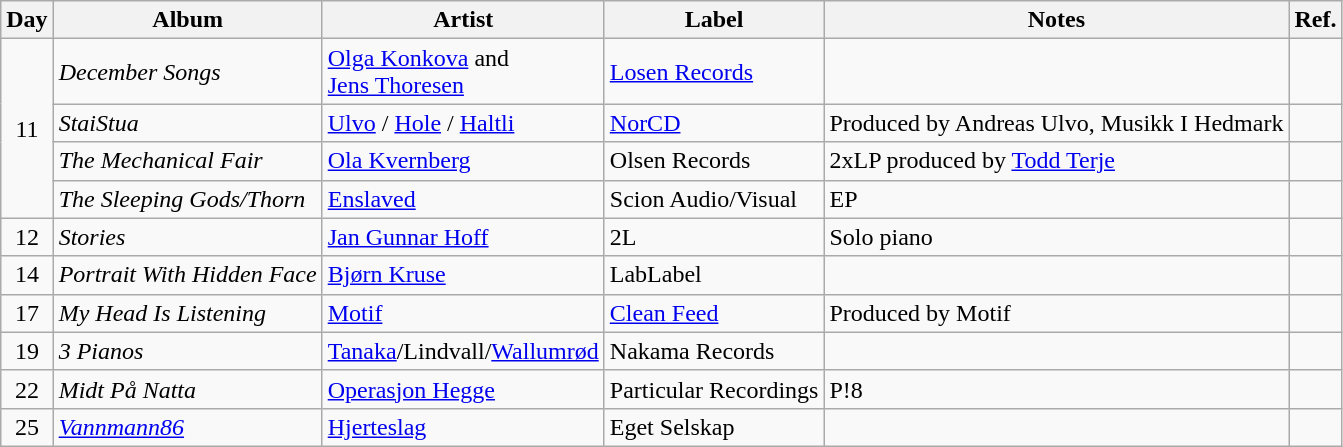<table class="wikitable">
<tr>
<th>Day</th>
<th>Album</th>
<th>Artist</th>
<th>Label</th>
<th>Notes</th>
<th>Ref.</th>
</tr>
<tr>
<td rowspan="4" style="text-align:center;">11</td>
<td><em>December Songs</em></td>
<td><a href='#'>Olga Konkova</a> and <br><a href='#'>Jens Thoresen</a></td>
<td><a href='#'>Losen Records</a></td>
<td></td>
<td style="text-align:center;"></td>
</tr>
<tr>
<td><em>StaiStua</em></td>
<td><a href='#'>Ulvo</a> / <a href='#'>Hole</a> / <a href='#'>Haltli</a></td>
<td><a href='#'>NorCD</a></td>
<td>Produced by Andreas Ulvo, Musikk I Hedmark</td>
<td style="text-align:center;"></td>
</tr>
<tr>
<td><em>The Mechanical Fair</em></td>
<td><a href='#'>Ola Kvernberg</a></td>
<td>Olsen Records</td>
<td>2xLP produced by <a href='#'>Todd Terje</a></td>
<td style="text-align:center;"></td>
</tr>
<tr>
<td><em>The Sleeping Gods/Thorn</em></td>
<td><a href='#'>Enslaved</a></td>
<td>Scion Audio/Visual</td>
<td>EP</td>
<td style="text-align:center;"></td>
</tr>
<tr>
<td rowspan="1" style="text-align:center;">12</td>
<td><em>Stories</em></td>
<td><a href='#'>Jan Gunnar Hoff</a></td>
<td>2L</td>
<td>Solo piano</td>
<td style="text-align:center;"></td>
</tr>
<tr>
<td rowspan="1" style="text-align:center;">14</td>
<td><em>Portrait With Hidden Face</em></td>
<td><a href='#'>Bjørn Kruse</a></td>
<td>LabLabel</td>
<td></td>
<td style="text-align:center;"></td>
</tr>
<tr>
<td rowspan="1" style="text-align:center;">17</td>
<td><em>My Head Is Listening</em></td>
<td><a href='#'>Motif</a></td>
<td><a href='#'>Clean Feed</a></td>
<td>Produced by Motif</td>
<td style="text-align:center;"></td>
</tr>
<tr>
<td rowspan="1" style="text-align:center;">19</td>
<td><em>3 Pianos</em></td>
<td><a href='#'>Tanaka</a>/Lindvall/<a href='#'>Wallumrød</a></td>
<td>Nakama Records</td>
<td></td>
<td style="text-align:center;"></td>
</tr>
<tr>
<td rowspan="1" style="text-align:center;">22</td>
<td><em>Midt På Natta</em></td>
<td><a href='#'>Operasjon Hegge</a></td>
<td>Particular Recordings</td>
<td>P!8</td>
<td style="text-align:center;"></td>
</tr>
<tr>
<td rowspan="1" style="text-align:center;">25</td>
<td><em><a href='#'>Vannmann86</a></em></td>
<td><a href='#'>Hjerteslag</a></td>
<td>Eget Selskap</td>
<td></td>
<td style="text-align:center;"></td>
</tr>
</table>
